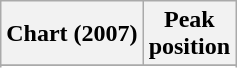<table class="wikitable sortable plainrowheaders" style="text-align:center">
<tr>
<th scope="col">Chart (2007)</th>
<th scope="col">Peak<br>position</th>
</tr>
<tr>
</tr>
<tr>
</tr>
<tr>
</tr>
<tr>
</tr>
<tr>
</tr>
<tr>
</tr>
<tr>
</tr>
<tr>
</tr>
<tr>
</tr>
<tr>
</tr>
</table>
